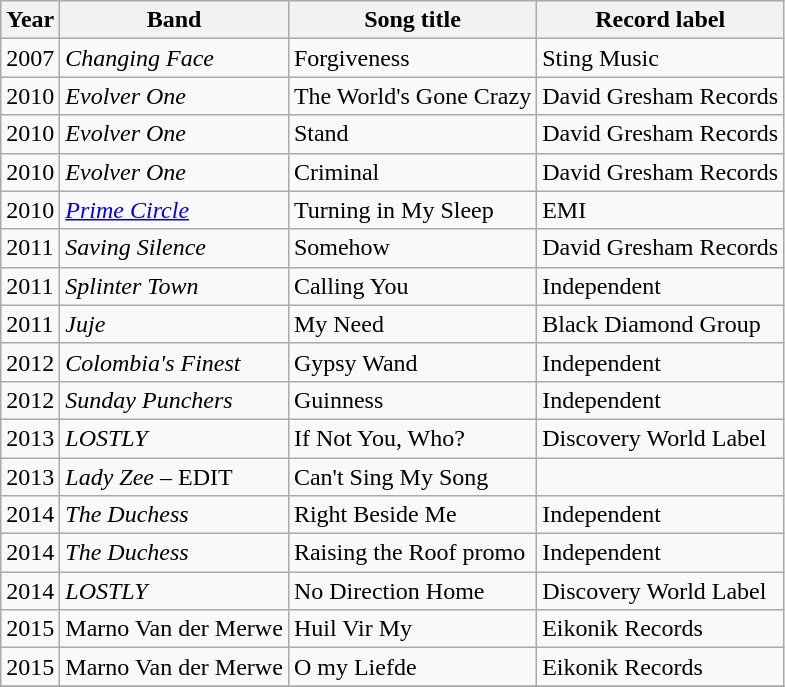<table class="wikitable sortable">
<tr>
<th>Year</th>
<th>Band</th>
<th>Song title</th>
<th>Record label</th>
</tr>
<tr>
<td>2007</td>
<td><em>Changing Face</em></td>
<td>Forgiveness</td>
<td>Sting Music</td>
</tr>
<tr>
<td>2010</td>
<td><em>Evolver One</em></td>
<td>The World's Gone Crazy</td>
<td>David Gresham Records</td>
</tr>
<tr>
<td>2010</td>
<td><em>Evolver One</em></td>
<td>Stand</td>
<td>David Gresham Records</td>
</tr>
<tr>
<td>2010</td>
<td><em>Evolver One</em></td>
<td>Criminal</td>
<td>David Gresham Records</td>
</tr>
<tr>
<td>2010</td>
<td><em><a href='#'>Prime Circle</a></em></td>
<td>Turning in My Sleep</td>
<td>EMI</td>
</tr>
<tr>
<td>2011</td>
<td><em>Saving Silence</em></td>
<td>Somehow</td>
<td>David Gresham Records</td>
</tr>
<tr>
<td>2011</td>
<td><em>Splinter Town</em></td>
<td>Calling You</td>
<td>Independent</td>
</tr>
<tr>
<td>2011</td>
<td><em>Juje</em></td>
<td>My Need</td>
<td>Black Diamond Group</td>
</tr>
<tr>
<td>2012</td>
<td><em>Colombia's Finest</em></td>
<td>Gypsy Wand</td>
<td>Independent</td>
</tr>
<tr>
<td>2012</td>
<td><em>Sunday Punchers</em></td>
<td>Guinness</td>
<td>Independent</td>
</tr>
<tr>
<td>2013</td>
<td><em>LOSTLY</em></td>
<td>If Not You, Who?</td>
<td>Discovery World Label</td>
</tr>
<tr>
<td>2013</td>
<td><em>Lady Zee</em> – EDIT</td>
<td>Can't Sing My Song</td>
<td></td>
</tr>
<tr>
<td>2014</td>
<td><em>The Duchess</em></td>
<td>Right Beside Me</td>
<td>Independent</td>
</tr>
<tr>
<td>2014</td>
<td><em>The Duchess</em></td>
<td>Raising the Roof promo</td>
<td>Independent</td>
</tr>
<tr>
<td>2014</td>
<td><em>LOSTLY</em></td>
<td>No Direction Home</td>
<td>Discovery World Label</td>
</tr>
<tr>
<td>2015</td>
<td>Marno Van der Merwe</td>
<td>Huil Vir My</td>
<td>Eikonik Records</td>
</tr>
<tr>
<td>2015</td>
<td>Marno Van der Merwe</td>
<td>O my Liefde</td>
<td>Eikonik Records</td>
</tr>
<tr>
</tr>
</table>
